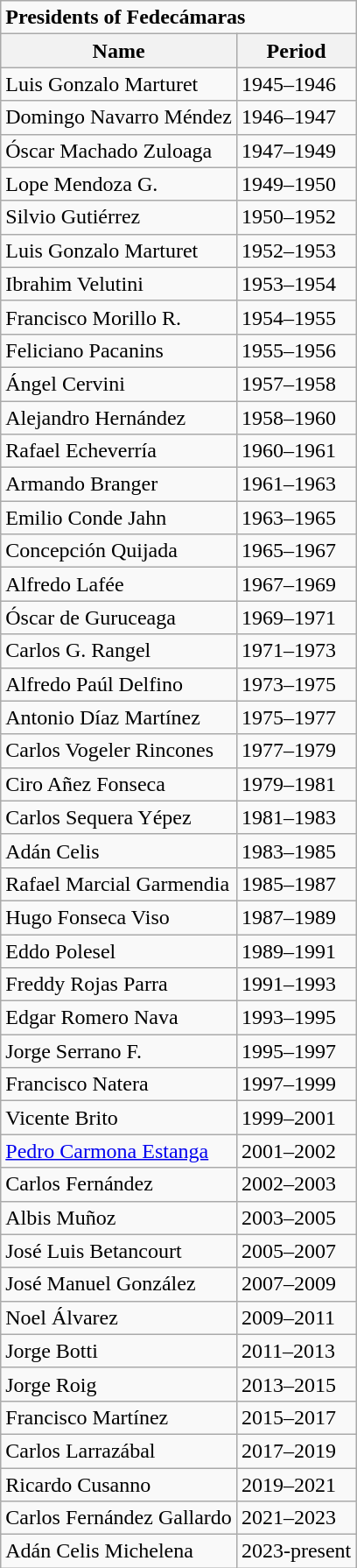<table class="wikitable">
<tr>
<td colspan="4"><strong>Presidents of Fedecámaras</strong></td>
</tr>
<tr>
<th>Name</th>
<th>Period</th>
</tr>
<tr>
<td>Luis Gonzalo Marturet</td>
<td>1945–1946</td>
</tr>
<tr>
<td>Domingo Navarro Méndez</td>
<td>1946–1947</td>
</tr>
<tr>
<td>Óscar Machado Zuloaga</td>
<td>1947–1949</td>
</tr>
<tr>
<td>Lope Mendoza G.</td>
<td>1949–1950</td>
</tr>
<tr>
<td>Silvio Gutiérrez</td>
<td>1950–1952</td>
</tr>
<tr>
<td>Luis Gonzalo Marturet</td>
<td>1952–1953</td>
</tr>
<tr>
<td>Ibrahim Velutini</td>
<td>1953–1954</td>
</tr>
<tr>
<td>Francisco Morillo R.</td>
<td>1954–1955</td>
</tr>
<tr>
<td>Feliciano Pacanins</td>
<td>1955–1956</td>
</tr>
<tr>
<td>Ángel Cervini</td>
<td>1957–1958</td>
</tr>
<tr>
<td>Alejandro Hernández</td>
<td>1958–1960</td>
</tr>
<tr>
<td>Rafael Echeverría</td>
<td>1960–1961</td>
</tr>
<tr>
<td>Armando Branger</td>
<td>1961–1963</td>
</tr>
<tr>
<td>Emilio Conde Jahn</td>
<td>1963–1965</td>
</tr>
<tr>
<td>Concepción Quijada</td>
<td>1965–1967</td>
</tr>
<tr>
<td>Alfredo Lafée</td>
<td>1967–1969</td>
</tr>
<tr>
<td>Óscar de Guruceaga</td>
<td>1969–1971</td>
</tr>
<tr>
<td>Carlos G. Rangel</td>
<td>1971–1973</td>
</tr>
<tr>
<td>Alfredo Paúl Delfino</td>
<td>1973–1975</td>
</tr>
<tr>
<td>Antonio Díaz Martínez</td>
<td>1975–1977</td>
</tr>
<tr>
<td>Carlos Vogeler Rincones</td>
<td>1977–1979</td>
</tr>
<tr>
<td>Ciro Añez Fonseca</td>
<td>1979–1981</td>
</tr>
<tr>
<td>Carlos Sequera Yépez</td>
<td>1981–1983</td>
</tr>
<tr>
<td>Adán Celis</td>
<td>1983–1985</td>
</tr>
<tr>
<td>Rafael Marcial Garmendia</td>
<td>1985–1987</td>
</tr>
<tr>
<td>Hugo Fonseca Viso</td>
<td>1987–1989</td>
</tr>
<tr>
<td>Eddo Polesel</td>
<td>1989–1991</td>
</tr>
<tr>
<td>Freddy Rojas Parra</td>
<td>1991–1993</td>
</tr>
<tr>
<td>Edgar Romero Nava</td>
<td>1993–1995</td>
</tr>
<tr>
<td>Jorge Serrano F.</td>
<td>1995–1997</td>
</tr>
<tr>
<td>Francisco Natera</td>
<td>1997–1999</td>
</tr>
<tr>
<td>Vicente Brito</td>
<td>1999–2001</td>
</tr>
<tr>
<td><a href='#'>Pedro Carmona Estanga</a></td>
<td>2001–2002</td>
</tr>
<tr>
<td>Carlos Fernández</td>
<td>2002–2003</td>
</tr>
<tr>
<td>Albis Muñoz</td>
<td>2003–2005</td>
</tr>
<tr>
<td>José Luis Betancourt</td>
<td>2005–2007</td>
</tr>
<tr>
<td>José Manuel González</td>
<td>2007–2009</td>
</tr>
<tr>
<td>Noel Álvarez</td>
<td>2009–2011</td>
</tr>
<tr>
<td>Jorge Botti</td>
<td>2011–2013</td>
</tr>
<tr>
<td>Jorge Roig</td>
<td>2013–2015</td>
</tr>
<tr>
<td>Francisco Martínez</td>
<td>2015–2017</td>
</tr>
<tr>
<td>Carlos Larrazábal</td>
<td>2017–2019</td>
</tr>
<tr>
<td>Ricardo Cusanno</td>
<td>2019–2021</td>
</tr>
<tr>
<td>Carlos Fernández Gallardo</td>
<td>2021–2023</td>
</tr>
<tr>
<td>Adán Celis Michelena</td>
<td>2023-present</td>
</tr>
</table>
